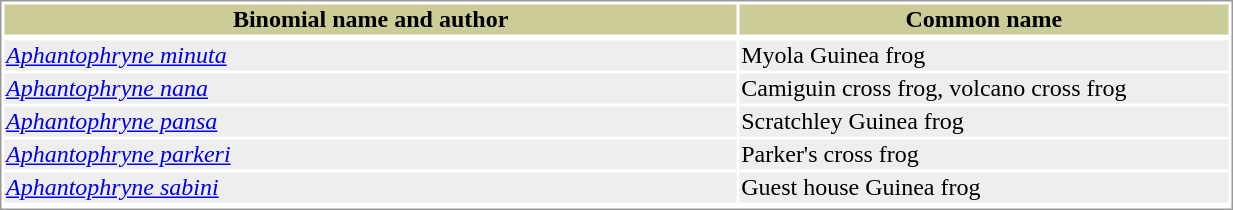<table style="text-align:left; border:1px solid #999999; width: 65%">
<tr style="background:#CCCC99; text-align: center; ">
<th style="width: 60%; ">Binomial name and author</th>
<th style="width: 40%; ">Common name</th>
</tr>
<tr>
</tr>
<tr style="background:#EEEEEE;">
<td><em><a href='#'>Aphantophryne minuta</a></em> </td>
<td>Myola Guinea frog</td>
</tr>
<tr style="background:#EEEEEE;">
<td><em><a href='#'>Aphantophryne nana</a></em> </td>
<td>Camiguin cross frog, volcano cross frog</td>
</tr>
<tr style="background:#EEEEEE;">
<td><em><a href='#'>Aphantophryne pansa</a></em> </td>
<td>Scratchley Guinea frog</td>
</tr>
<tr style="background:#EEEEEE;">
<td><em><a href='#'>Aphantophryne parkeri</a></em> </td>
<td>Parker's cross frog</td>
</tr>
<tr style="background:#EEEEEE;">
<td><em><a href='#'>Aphantophryne sabini</a></em> </td>
<td>Guest house Guinea frog</td>
</tr>
<tr>
</tr>
</table>
